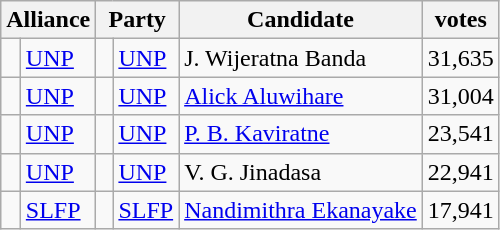<table class="wikitable sortable mw-collapsible">
<tr>
<th colspan="2">Alliance</th>
<th colspan="2">Party</th>
<th>Candidate</th>
<th>votes</th>
</tr>
<tr>
<td bgcolor=> </td>
<td align=left><a href='#'>UNP</a></td>
<td bgcolor=> </td>
<td align=left><a href='#'>UNP</a></td>
<td>J. Wijeratna Banda</td>
<td>31,635</td>
</tr>
<tr>
<td bgcolor=> </td>
<td align=left><a href='#'>UNP</a></td>
<td bgcolor=> </td>
<td align=left><a href='#'>UNP</a></td>
<td><a href='#'>Alick Aluwihare</a></td>
<td>31,004</td>
</tr>
<tr>
<td bgcolor=> </td>
<td align=left><a href='#'>UNP</a></td>
<td bgcolor=> </td>
<td align=left><a href='#'>UNP</a></td>
<td><a href='#'>P. B. Kaviratne</a></td>
<td>23,541</td>
</tr>
<tr>
<td bgcolor=> </td>
<td align=left><a href='#'>UNP</a></td>
<td bgcolor=> </td>
<td align=left><a href='#'>UNP</a></td>
<td>V. G. Jinadasa</td>
<td>22,941</td>
</tr>
<tr>
<td bgcolor=> </td>
<td align=left><a href='#'>SLFP</a></td>
<td bgcolor=> </td>
<td align=left><a href='#'>SLFP</a></td>
<td><a href='#'>Nandimithra Ekanayake</a></td>
<td>17,941</td>
</tr>
</table>
